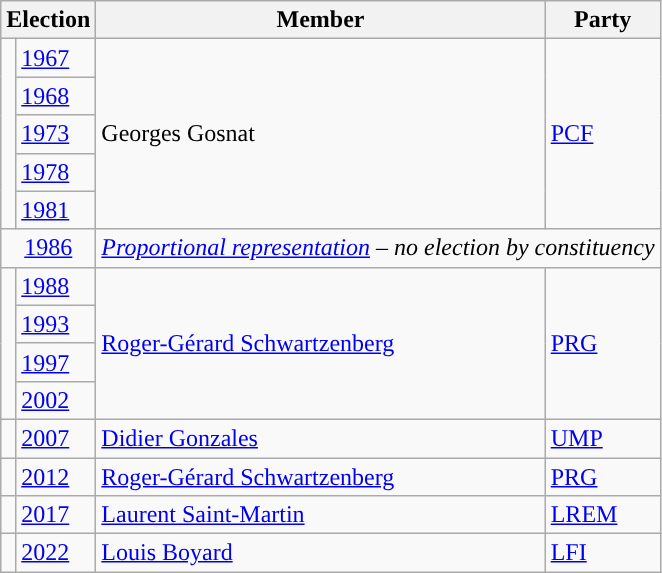<table class="wikitable">
<tr>
<th colspan="2">Election</th>
<th>Member</th>
<th>Party</th>
</tr>
<tr>
<td rowspan="5" style="color:inherit;background-color: "></td>
<td><a href='#'>1967</a></td>
<td rowspan="5">Georges Gosnat</td>
<td rowspan="5"><a href='#'>PCF</a></td>
</tr>
<tr>
<td><a href='#'>1968</a></td>
</tr>
<tr>
<td><a href='#'>1973</a></td>
</tr>
<tr>
<td><a href='#'>1978</a></td>
</tr>
<tr>
<td><a href='#'>1981</a></td>
</tr>
<tr>
<td colspan="2" align="center"><a href='#'>1986</a></td>
<td colspan="2"><em><a href='#'>Proportional representation</a> – no election by constituency</em></td>
</tr>
<tr>
<td rowspan="4" style="color:inherit;background-color: "></td>
<td><a href='#'>1988</a></td>
<td rowspan="4"><a href='#'>Roger-Gérard Schwartzenberg</a></td>
<td rowspan="4"><a href='#'>PRG</a></td>
</tr>
<tr>
<td><a href='#'>1993</a></td>
</tr>
<tr>
<td><a href='#'>1997</a></td>
</tr>
<tr>
<td><a href='#'>2002</a></td>
</tr>
<tr>
<td style="color:inherit;background-color: "></td>
<td><a href='#'>2007</a></td>
<td><a href='#'>Didier Gonzales</a></td>
<td><a href='#'>UMP</a></td>
</tr>
<tr>
<td style="color:inherit;background-color: "></td>
<td><a href='#'>2012</a></td>
<td><a href='#'>Roger-Gérard Schwartzenberg</a></td>
<td><a href='#'>PRG</a></td>
</tr>
<tr>
<td style="color:inherit;background-color: "></td>
<td><a href='#'>2017</a></td>
<td><a href='#'>Laurent Saint-Martin</a></td>
<td><a href='#'>LREM</a></td>
</tr>
<tr>
<td style="color:inherit;background:"></td>
<td><a href='#'>2022</a></td>
<td><a href='#'>Louis Boyard</a></td>
<td><a href='#'>LFI</a></td>
</tr>
</table>
